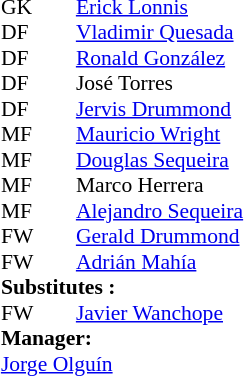<table style="font-size:90%; margin:0.2em auto;" cellspacing="0" cellpadding="0">
<tr>
<th width="25"></th>
<th width="25"></th>
</tr>
<tr>
<td>GK</td>
<td></td>
<td> <a href='#'>Erick Lonnis</a></td>
</tr>
<tr>
<td>DF</td>
<td></td>
<td> <a href='#'>Vladimir Quesada</a></td>
</tr>
<tr>
<td>DF</td>
<td></td>
<td> <a href='#'>Ronald González</a></td>
</tr>
<tr>
<td>DF</td>
<td></td>
<td> José Torres</td>
</tr>
<tr>
<td>DF</td>
<td></td>
<td> <a href='#'>Jervis Drummond</a></td>
</tr>
<tr>
<td>MF</td>
<td></td>
<td> <a href='#'>Mauricio Wright</a></td>
</tr>
<tr>
<td>MF</td>
<td></td>
<td> <a href='#'>Douglas Sequeira</a></td>
</tr>
<tr>
<td>MF</td>
<td></td>
<td> Marco Herrera</td>
<td></td>
<td></td>
</tr>
<tr>
<td>MF</td>
<td></td>
<td> <a href='#'>Alejandro Sequeira</a></td>
</tr>
<tr>
<td>FW</td>
<td></td>
<td> <a href='#'>Gerald Drummond</a></td>
</tr>
<tr>
<td>FW</td>
<td></td>
<td> <a href='#'>Adrián Mahía</a></td>
</tr>
<tr>
<td colspan=3><strong>Substitutes :</strong></td>
</tr>
<tr>
<td>FW</td>
<td></td>
<td> <a href='#'>Javier Wanchope</a></td>
<td></td>
<td></td>
</tr>
<tr>
<td colspan=3><strong>Manager:</strong></td>
</tr>
<tr>
<td colspan=4> <a href='#'>Jorge Olguín</a></td>
</tr>
</table>
